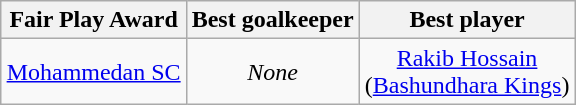<table class="wikitable" style="margin:auto">
<tr>
<th colspan="2">Fair Play Award</th>
<th colspan="2">Best goalkeeper</th>
<th colspan="2">Best player</th>
</tr>
<tr>
<td colspan="2" align="center"><a href='#'>Mohammedan SC</a></td>
<td colspan="2" align="center"><em>None</em></td>
<td colspan="2" align="center"> <a href='#'>Rakib Hossain</a><br>(<a href='#'>Bashundhara Kings</a>)</td>
</tr>
</table>
